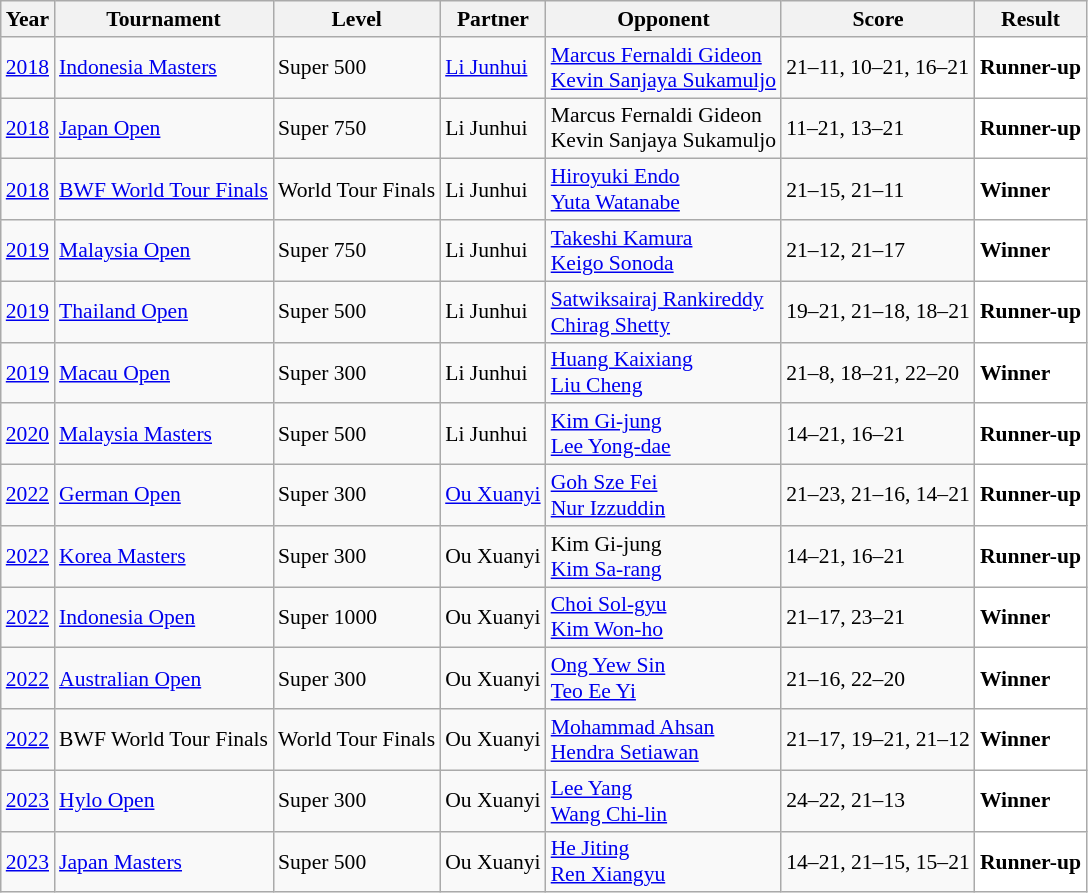<table class="sortable wikitable" style="font-size: 90%;">
<tr>
<th>Year</th>
<th>Tournament</th>
<th>Level</th>
<th>Partner</th>
<th>Opponent</th>
<th>Score</th>
<th>Result</th>
</tr>
<tr>
<td align="center"><a href='#'>2018</a></td>
<td align="left"><a href='#'>Indonesia Masters</a></td>
<td align="left">Super 500</td>
<td align="left"> <a href='#'>Li Junhui</a></td>
<td align="left"> <a href='#'>Marcus Fernaldi Gideon</a><br> <a href='#'>Kevin Sanjaya Sukamuljo</a></td>
<td align="left">21–11, 10–21, 16–21</td>
<td style="text-align:left; background:white"> <strong>Runner-up</strong></td>
</tr>
<tr>
<td align="center"><a href='#'>2018</a></td>
<td align="left"><a href='#'>Japan Open</a></td>
<td align="left">Super 750</td>
<td align="left"> Li Junhui</td>
<td align="left"> Marcus Fernaldi Gideon<br> Kevin Sanjaya Sukamuljo</td>
<td align="left">11–21, 13–21</td>
<td style="text-align:left; background:white"> <strong>Runner-up</strong></td>
</tr>
<tr>
<td align="center"><a href='#'>2018</a></td>
<td align="left"><a href='#'>BWF World Tour Finals</a></td>
<td align="left">World Tour Finals</td>
<td align="left"> Li Junhui</td>
<td align="left"> <a href='#'>Hiroyuki Endo</a><br> <a href='#'>Yuta Watanabe</a></td>
<td align="left">21–15, 21–11</td>
<td style="text-align:left; background:white"> <strong>Winner</strong></td>
</tr>
<tr>
<td align="center"><a href='#'>2019</a></td>
<td align="left"><a href='#'>Malaysia Open</a></td>
<td align="left">Super 750</td>
<td align="left"> Li Junhui</td>
<td align="left"> <a href='#'>Takeshi Kamura</a><br> <a href='#'>Keigo Sonoda</a></td>
<td align="left">21–12, 21–17</td>
<td style="text-align:left; background:white"> <strong>Winner</strong></td>
</tr>
<tr>
<td align="center"><a href='#'>2019</a></td>
<td align="left"><a href='#'>Thailand Open</a></td>
<td align="left">Super 500</td>
<td align="left"> Li Junhui</td>
<td align="left"> <a href='#'>Satwiksairaj Rankireddy</a><br> <a href='#'>Chirag Shetty</a></td>
<td align="left">19–21, 21–18, 18–21</td>
<td style="text-align:left; background:white"> <strong>Runner-up</strong></td>
</tr>
<tr>
<td align="center"><a href='#'>2019</a></td>
<td align="left"><a href='#'>Macau Open</a></td>
<td align="left">Super 300</td>
<td align="left"> Li Junhui</td>
<td align="left"> <a href='#'>Huang Kaixiang</a><br> <a href='#'>Liu Cheng</a></td>
<td align="left">21–8, 18–21, 22–20</td>
<td style="text-align:left; background:white"> <strong>Winner</strong></td>
</tr>
<tr>
<td align="center"><a href='#'>2020</a></td>
<td align="left"><a href='#'>Malaysia Masters</a></td>
<td align="left">Super 500</td>
<td align="left"> Li Junhui</td>
<td align="left"> <a href='#'>Kim Gi-jung</a><br> <a href='#'>Lee Yong-dae</a></td>
<td align="left">14–21, 16–21</td>
<td style="text-align:left; background:white"> <strong>Runner-up</strong></td>
</tr>
<tr>
<td align="center"><a href='#'>2022</a></td>
<td align="left"><a href='#'>German Open</a></td>
<td align="left">Super 300</td>
<td align="left"> <a href='#'>Ou Xuanyi</a></td>
<td align="left"> <a href='#'>Goh Sze Fei</a><br> <a href='#'>Nur Izzuddin</a></td>
<td align="left">21–23, 21–16, 14–21</td>
<td style="text-align:left; background:white"> <strong>Runner-up</strong></td>
</tr>
<tr>
<td align="center"><a href='#'>2022</a></td>
<td align="left"><a href='#'>Korea Masters</a></td>
<td align="left">Super 300</td>
<td align="left"> Ou Xuanyi</td>
<td align="left"> Kim Gi-jung<br> <a href='#'>Kim Sa-rang</a></td>
<td align="left">14–21, 16–21</td>
<td style="text-align:left; background:white"> <strong>Runner-up</strong></td>
</tr>
<tr>
<td align="center"><a href='#'>2022</a></td>
<td align="left"><a href='#'>Indonesia Open</a></td>
<td align="left">Super 1000</td>
<td align="left"> Ou Xuanyi</td>
<td align="left"> <a href='#'>Choi Sol-gyu</a><br> <a href='#'>Kim Won-ho</a></td>
<td align="left">21–17, 23–21</td>
<td style="text-align:left; background:white"> <strong>Winner</strong></td>
</tr>
<tr>
<td align="center"><a href='#'>2022</a></td>
<td align="left"><a href='#'>Australian Open</a></td>
<td align="left">Super 300</td>
<td align="left"> Ou Xuanyi</td>
<td align="left"> <a href='#'>Ong Yew Sin</a><br> <a href='#'>Teo Ee Yi</a></td>
<td align="left">21–16, 22–20</td>
<td style="text-align:left; background:white"> <strong>Winner</strong></td>
</tr>
<tr>
<td align="center"><a href='#'>2022</a></td>
<td align="left">BWF World Tour Finals</td>
<td align="left">World Tour Finals</td>
<td align="left"> Ou Xuanyi</td>
<td align="left"> <a href='#'>Mohammad Ahsan</a><br> <a href='#'>Hendra Setiawan</a></td>
<td align="left">21–17, 19–21, 21–12</td>
<td style="text-align:left; background:white"> <strong>Winner</strong></td>
</tr>
<tr>
<td align="center"><a href='#'>2023</a></td>
<td align="left"><a href='#'>Hylo Open</a></td>
<td align="left">Super 300</td>
<td align="left"> Ou Xuanyi</td>
<td align="left"> <a href='#'>Lee Yang</a><br> <a href='#'>Wang Chi-lin</a></td>
<td align="left">24–22, 21–13</td>
<td style="text-align:left; background:white"> <strong>Winner</strong></td>
</tr>
<tr>
<td align="center"><a href='#'>2023</a></td>
<td align="left"><a href='#'>Japan Masters</a></td>
<td align="left">Super 500</td>
<td align="left"> Ou Xuanyi</td>
<td align="left"> <a href='#'>He Jiting</a><br> <a href='#'>Ren Xiangyu</a></td>
<td align="left">14–21, 21–15, 15–21</td>
<td style="text-align:left; background:white"> <strong>Runner-up</strong></td>
</tr>
</table>
